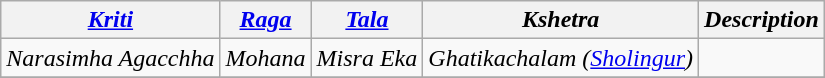<table class="wikitable">
<tr>
<th><em><a href='#'>Kriti</a></em></th>
<th><em><a href='#'>Raga</a></em></th>
<th><em><a href='#'>Tala</a></em></th>
<th><em>Kshetra</em></th>
<th><em>Description</em></th>
</tr>
<tr>
<td><em>Narasimha Agacchha</em></td>
<td><em>Mohana</em></td>
<td><em>Misra Eka</em></td>
<td><em>Ghatikachalam (<a href='#'>Sholingur</a>)</em></td>
<td></td>
</tr>
<tr>
</tr>
</table>
